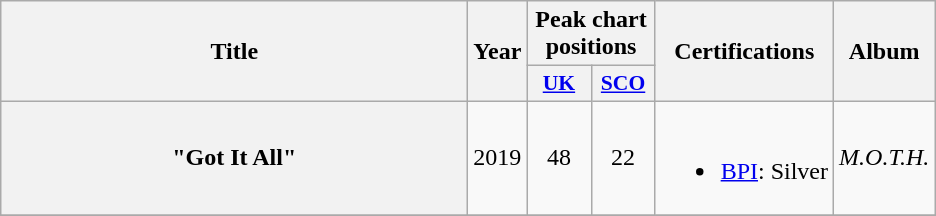<table class="wikitable plainrowheaders" style="text-align:center;" border="1">
<tr>
<th scope="col" rowspan="2" style="width:19em;">Title</th>
<th scope="col" rowspan="2" style="width:1em;">Year</th>
<th scope="col" colspan="2">Peak chart positions</th>
<th scope="col" rowspan="2">Certifications</th>
<th scope="col" rowspan="2">Album</th>
</tr>
<tr>
<th scope="col" style="width:2.5em;font-size:90%;"><a href='#'>UK</a><br></th>
<th scope="col" style="width:2.5em;font-size:90%;"><a href='#'>SCO</a><br></th>
</tr>
<tr>
<th scope="row">"Got It All"<br></th>
<td>2019</td>
<td>48</td>
<td>22</td>
<td><br><ul><li><a href='#'>BPI</a>: Silver</li></ul></td>
<td><em>M.O.T.H.</em></td>
</tr>
<tr>
</tr>
</table>
